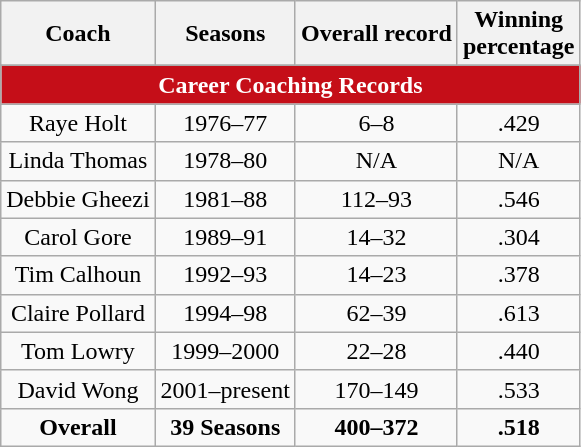<table class="wikitable">
<tr>
<th>Coach</th>
<th>Seasons</th>
<th>Overall record</th>
<th>Winning<br> percentage</th>
</tr>
<tr>
</tr>
<tr>
<td align="center" Colspan="4" style="background:#C50E18; color:white "><strong>Career Coaching Records</strong></td>
</tr>
<tr align="center">
<td>Raye Holt</td>
<td>1976–77</td>
<td>6–8</td>
<td>.429</td>
</tr>
<tr align="center">
<td>Linda Thomas</td>
<td>1978–80</td>
<td>N/A</td>
<td>N/A</td>
</tr>
<tr align="center">
<td>Debbie Gheezi</td>
<td>1981–88</td>
<td>112–93</td>
<td>.546</td>
</tr>
<tr align="center">
<td>Carol Gore</td>
<td>1989–91</td>
<td>14–32</td>
<td>.304</td>
</tr>
<tr align="center">
<td>Tim Calhoun</td>
<td>1992–93</td>
<td>14–23</td>
<td>.378</td>
</tr>
<tr align="center">
<td>Claire Pollard</td>
<td>1994–98</td>
<td>62–39</td>
<td>.613</td>
</tr>
<tr align="center">
<td>Tom Lowry</td>
<td>1999–2000</td>
<td>22–28</td>
<td>.440</td>
</tr>
<tr align="center">
<td>David Wong</td>
<td>2001–present</td>
<td>170–149</td>
<td>.533</td>
</tr>
<tr align="center">
<td><strong>Overall</strong></td>
<td><strong>39 Seasons</strong></td>
<td><strong>400–372</strong></td>
<td><strong>.518</strong></td>
</tr>
</table>
